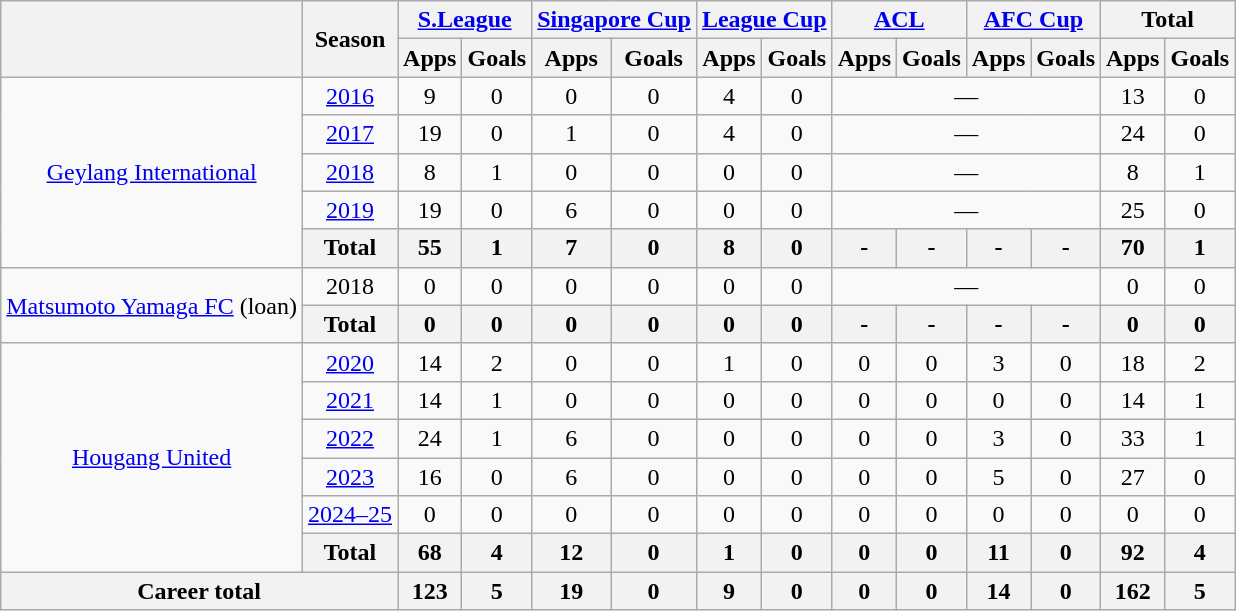<table class="wikitable" style="text-align:center">
<tr>
<th rowspan="2"></th>
<th rowspan="2">Season</th>
<th colspan="2"><a href='#'>S.League</a></th>
<th colspan="2"><a href='#'>Singapore Cup</a></th>
<th colspan="2"><a href='#'>League Cup</a></th>
<th colspan="2"><a href='#'>ACL</a></th>
<th colspan="2"><a href='#'>AFC Cup</a></th>
<th colspan="2">Total</th>
</tr>
<tr>
<th>Apps</th>
<th>Goals</th>
<th>Apps</th>
<th>Goals</th>
<th>Apps</th>
<th>Goals</th>
<th>Apps</th>
<th>Goals</th>
<th>Apps</th>
<th>Goals</th>
<th>Apps</th>
<th>Goals</th>
</tr>
<tr>
<td rowspan="5"><a href='#'>Geylang International</a></td>
<td><a href='#'>2016</a></td>
<td>9</td>
<td>0</td>
<td>0</td>
<td>0</td>
<td>4</td>
<td>0</td>
<td colspan="4">—</td>
<td>13</td>
<td>0</td>
</tr>
<tr>
<td><a href='#'>2017</a></td>
<td>19</td>
<td>0</td>
<td>1</td>
<td>0</td>
<td>4</td>
<td>0</td>
<td colspan="4">—</td>
<td>24</td>
<td>0</td>
</tr>
<tr>
<td><a href='#'>2018</a></td>
<td>8</td>
<td>1</td>
<td>0</td>
<td>0</td>
<td>0</td>
<td>0</td>
<td colspan="4">—</td>
<td>8</td>
<td>1</td>
</tr>
<tr>
<td><a href='#'>2019</a></td>
<td>19</td>
<td>0</td>
<td>6</td>
<td>0</td>
<td>0</td>
<td>0</td>
<td colspan="4">—</td>
<td>25</td>
<td>0</td>
</tr>
<tr>
<th>Total</th>
<th>55</th>
<th>1</th>
<th>7</th>
<th>0</th>
<th>8</th>
<th>0</th>
<th>-</th>
<th>-</th>
<th>-</th>
<th>-</th>
<th>70</th>
<th>1</th>
</tr>
<tr>
<td rowspan="2"><a href='#'>Matsumoto Yamaga FC</a> (loan)</td>
<td>2018</td>
<td>0</td>
<td>0</td>
<td>0</td>
<td>0</td>
<td>0</td>
<td>0</td>
<td colspan="4">—</td>
<td>0</td>
<td>0</td>
</tr>
<tr>
<th>Total</th>
<th>0</th>
<th>0</th>
<th>0</th>
<th>0</th>
<th>0</th>
<th>0</th>
<th>-</th>
<th>-</th>
<th>-</th>
<th>-</th>
<th>0</th>
<th>0</th>
</tr>
<tr>
<td rowspan="6"><a href='#'>Hougang United</a></td>
<td><a href='#'>2020</a></td>
<td>14</td>
<td>2</td>
<td>0</td>
<td>0</td>
<td>1</td>
<td>0</td>
<td>0</td>
<td>0</td>
<td>3</td>
<td>0</td>
<td>18</td>
<td>2</td>
</tr>
<tr>
<td><a href='#'>2021</a></td>
<td>14</td>
<td>1</td>
<td>0</td>
<td>0</td>
<td>0</td>
<td>0</td>
<td>0</td>
<td>0</td>
<td>0</td>
<td>0</td>
<td>14</td>
<td>1</td>
</tr>
<tr>
<td><a href='#'>2022</a></td>
<td>24</td>
<td>1</td>
<td>6</td>
<td>0</td>
<td>0</td>
<td>0</td>
<td>0</td>
<td>0</td>
<td>3</td>
<td>0</td>
<td>33</td>
<td>1</td>
</tr>
<tr>
<td><a href='#'>2023</a></td>
<td>16</td>
<td>0</td>
<td>6</td>
<td>0</td>
<td>0</td>
<td>0</td>
<td>0</td>
<td>0</td>
<td>5</td>
<td>0</td>
<td>27</td>
<td>0</td>
</tr>
<tr>
<td><a href='#'>2024–25</a></td>
<td>0</td>
<td>0</td>
<td>0</td>
<td>0</td>
<td>0</td>
<td>0</td>
<td>0</td>
<td>0</td>
<td>0</td>
<td>0</td>
<td>0</td>
<td>0</td>
</tr>
<tr>
<th>Total</th>
<th>68</th>
<th>4</th>
<th>12</th>
<th>0</th>
<th>1</th>
<th>0</th>
<th>0</th>
<th>0</th>
<th>11</th>
<th>0</th>
<th>92</th>
<th>4</th>
</tr>
<tr>
<th colspan="2">Career total</th>
<th>123</th>
<th>5</th>
<th>19</th>
<th>0</th>
<th>9</th>
<th>0</th>
<th>0</th>
<th>0</th>
<th>14</th>
<th>0</th>
<th>162</th>
<th>5</th>
</tr>
</table>
